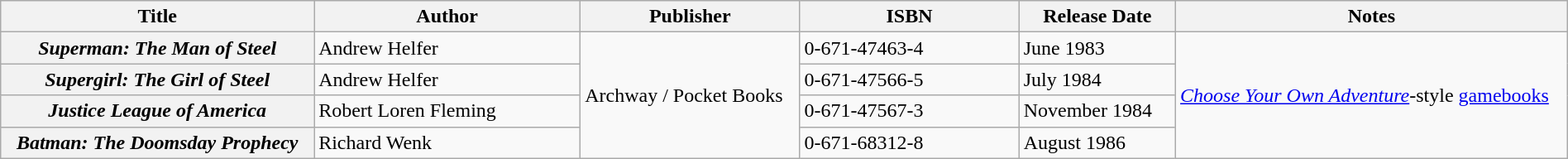<table class="wikitable" width="100%">
<tr>
<th width="20%">Title</th>
<th width="17%">Author</th>
<th width="14%">Publisher</th>
<th width="14%">ISBN</th>
<th width="10%">Release Date</th>
<th width="25%">Notes</th>
</tr>
<tr>
<th><em>Superman: The Man of Steel</em></th>
<td>Andrew Helfer</td>
<td rowspan="4">Archway / Pocket Books</td>
<td>0-671-47463-4</td>
<td>June 1983</td>
<td rowspan="4"><em><a href='#'>Choose Your Own Adventure</a></em>-style <a href='#'>gamebooks</a></td>
</tr>
<tr>
<th><em>Supergirl: The Girl of Steel</em></th>
<td>Andrew Helfer</td>
<td>0-671-47566-5</td>
<td>July 1984</td>
</tr>
<tr>
<th><em>Justice League of America</em></th>
<td>Robert Loren Fleming</td>
<td>0-671-47567-3</td>
<td>November 1984</td>
</tr>
<tr>
<th><em>Batman: The Doomsday Prophecy</em></th>
<td>Richard Wenk</td>
<td>0-671-68312-8</td>
<td>August 1986</td>
</tr>
</table>
